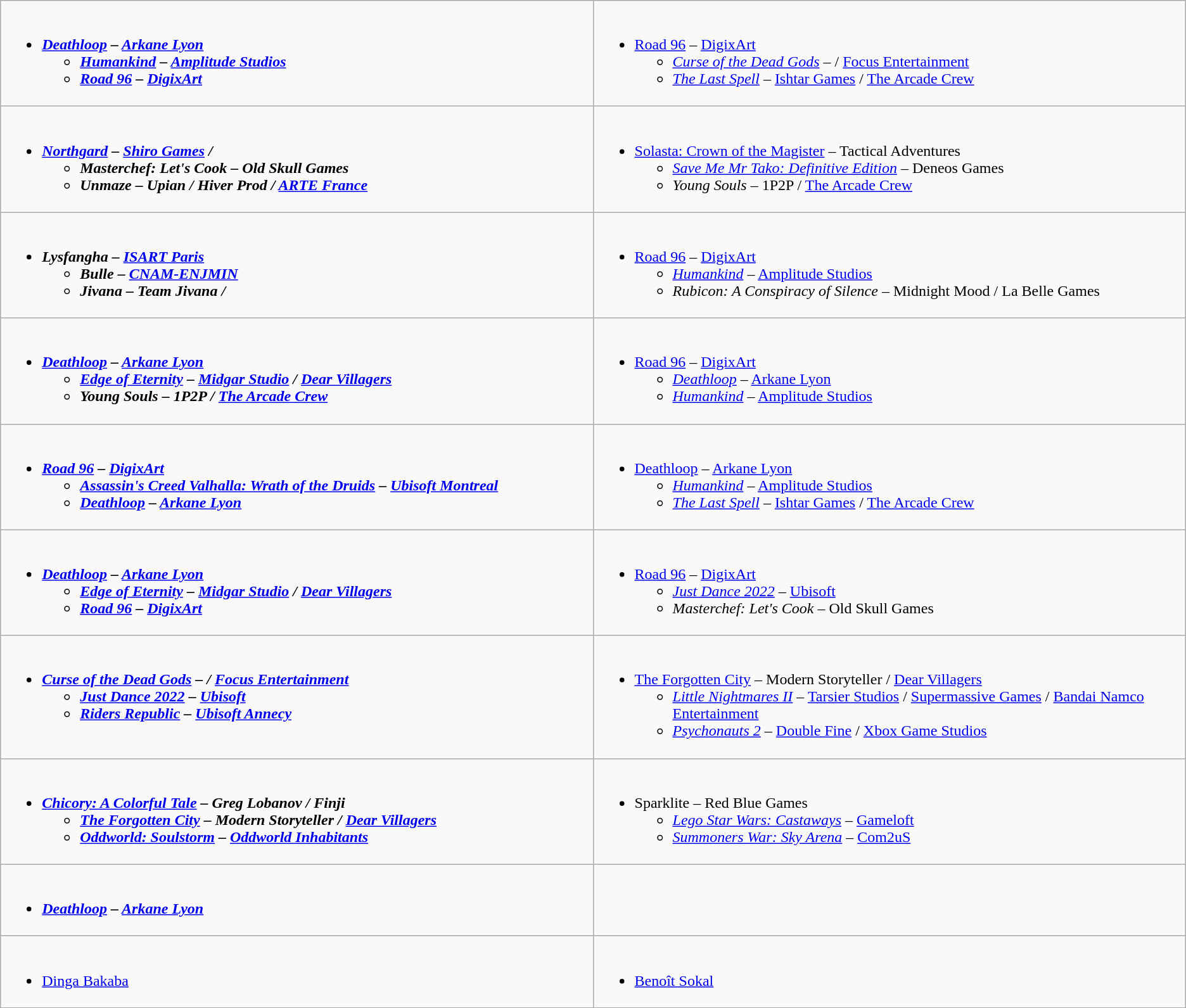<table class="wikitable">
<tr>
<td valign="top" width="50%"><br><ul><li><strong><em><a href='#'>Deathloop</a><em> – <a href='#'>Arkane Lyon</a><strong><ul><li></em><a href='#'>Humankind</a><em> – <a href='#'>Amplitude Studios</a></li><li></em><a href='#'>Road 96</a><em> – <a href='#'>DigixArt</a></li></ul></li></ul></td>
<td valign="top" width="50%"><br><ul><li></em></strong><a href='#'>Road 96</a></em> – <a href='#'>DigixArt</a></strong><ul><li><em><a href='#'>Curse of the Dead Gods</a></em> –  / <a href='#'>Focus Entertainment</a></li><li><em><a href='#'>The Last Spell</a></em> – <a href='#'>Ishtar Games</a> / <a href='#'>The Arcade Crew</a></li></ul></li></ul></td>
</tr>
<tr>
<td valign="top" width="50%"><br><ul><li><strong><em><a href='#'>Northgard</a><em> – <a href='#'>Shiro Games</a> / <strong><ul><li></em>Masterchef: Let's Cook<em> – Old Skull Games</li><li></em>Unmaze<em> – Upian / Hiver Prod / <a href='#'>ARTE France</a></li></ul></li></ul></td>
<td valign="top" width="50%"><br><ul><li></em></strong><a href='#'>Solasta: Crown of the Magister</a></em> – Tactical Adventures</strong><ul><li><em><a href='#'>Save Me Mr Tako: Definitive Edition</a></em> – Deneos Games</li><li><em>Young Souls</em> – 1P2P / <a href='#'>The Arcade Crew</a></li></ul></li></ul></td>
</tr>
<tr>
<td valign="top" width="50%"><br><ul><li><strong><em>Lysfangha<em> – <a href='#'>ISART Paris</a><strong><ul><li></em>Bulle<em> – <a href='#'>CNAM-ENJMIN</a></li><li></em>Jivana<em> – Team Jivana / </li></ul></li></ul></td>
<td valign="top" width="50%"><br><ul><li></em></strong><a href='#'>Road 96</a></em> – <a href='#'>DigixArt</a></strong><ul><li><em><a href='#'>Humankind</a></em> – <a href='#'>Amplitude Studios</a></li><li><em>Rubicon: A Conspiracy of Silence</em> – Midnight Mood / La Belle Games</li></ul></li></ul></td>
</tr>
<tr>
<td valign="top" width="50%"><br><ul><li><strong><em><a href='#'>Deathloop</a><em> – <a href='#'>Arkane Lyon</a><strong><ul><li></em><a href='#'>Edge of Eternity</a><em> – <a href='#'>Midgar Studio</a> / <a href='#'>Dear Villagers</a></li><li></em>Young Souls<em> – 1P2P / <a href='#'>The Arcade Crew</a></li></ul></li></ul></td>
<td valign="top" width="50%"><br><ul><li></em></strong><a href='#'>Road 96</a></em> – <a href='#'>DigixArt</a></strong><ul><li><em><a href='#'>Deathloop</a></em> – <a href='#'>Arkane Lyon</a></li><li><em><a href='#'>Humankind</a></em> – <a href='#'>Amplitude Studios</a></li></ul></li></ul></td>
</tr>
<tr>
<td valign="top" width="50%"><br><ul><li><strong><em><a href='#'>Road 96</a><em> – <a href='#'>DigixArt</a><strong><ul><li></em><a href='#'>Assassin's Creed Valhalla: Wrath of the Druids</a><em> – <a href='#'>Ubisoft Montreal</a></li><li></em><a href='#'>Deathloop</a><em> – <a href='#'>Arkane Lyon</a></li></ul></li></ul></td>
<td valign="top" width="50%"><br><ul><li></em></strong><a href='#'>Deathloop</a></em> – <a href='#'>Arkane Lyon</a></strong><ul><li><em><a href='#'>Humankind</a></em> – <a href='#'>Amplitude Studios</a></li><li><em><a href='#'>The Last Spell</a></em> – <a href='#'>Ishtar Games</a> / <a href='#'>The Arcade Crew</a></li></ul></li></ul></td>
</tr>
<tr>
<td valign="top" width="50%"><br><ul><li><strong><em><a href='#'>Deathloop</a><em> – <a href='#'>Arkane Lyon</a><strong><ul><li></em><a href='#'>Edge of Eternity</a><em> – <a href='#'>Midgar Studio</a> / <a href='#'>Dear Villagers</a></li><li></em><a href='#'>Road 96</a><em> – <a href='#'>DigixArt</a></li></ul></li></ul></td>
<td valign="top" width="50%"><br><ul><li></em></strong><a href='#'>Road 96</a></em> – <a href='#'>DigixArt</a></strong><ul><li><em><a href='#'>Just Dance 2022</a></em> – <a href='#'>Ubisoft</a></li><li><em>Masterchef: Let's Cook</em> – Old Skull Games</li></ul></li></ul></td>
</tr>
<tr>
<td valign="top" width="50%"><br><ul><li><strong><em><a href='#'>Curse of the Dead Gods</a><em> –  / <a href='#'>Focus Entertainment</a><strong><ul><li></em><a href='#'>Just Dance 2022</a><em> – <a href='#'>Ubisoft</a></li><li></em><a href='#'>Riders Republic</a><em> – <a href='#'>Ubisoft Annecy</a></li></ul></li></ul></td>
<td valign="top" width="50%"><br><ul><li></em></strong><a href='#'>The Forgotten City</a></em> – Modern Storyteller / <a href='#'>Dear Villagers</a></strong><ul><li><em><a href='#'>Little Nightmares II</a></em> – <a href='#'>Tarsier Studios</a> / <a href='#'>Supermassive Games</a> / <a href='#'>Bandai Namco Entertainment</a></li><li><em><a href='#'>Psychonauts 2</a></em> – <a href='#'>Double Fine</a> / <a href='#'>Xbox Game Studios</a></li></ul></li></ul></td>
</tr>
<tr>
<td valign="top" width="50%"><br><ul><li><strong><em><a href='#'>Chicory: A Colorful Tale</a><em> – Greg Lobanov / Finji<strong><ul><li></em><a href='#'>The Forgotten City</a><em> – Modern Storyteller / <a href='#'>Dear Villagers</a></li><li></em><a href='#'>Oddworld: Soulstorm</a><em> – <a href='#'>Oddworld Inhabitants</a></li></ul></li></ul></td>
<td valign="top" width="50%"><br><ul><li></em></strong>Sparklite</em> – Red Blue Games</strong><ul><li><em><a href='#'>Lego Star Wars: Castaways</a></em> – <a href='#'>Gameloft</a></li><li><em><a href='#'>Summoners War: Sky Arena</a></em> – <a href='#'>Com2uS</a></li></ul></li></ul></td>
</tr>
<tr>
<td valign="top" width="50%"><br><ul><li><strong><em><a href='#'>Deathloop</a><em> – <a href='#'>Arkane Lyon</a><strong></li></ul></td>
</tr>
<tr>
<td valign="top" width="50%"><br><ul><li></strong><a href='#'>Dinga Bakaba</a><strong></li></ul></td>
<td valign="top" width="50%"><br><ul><li></strong><a href='#'>Benoît Sokal</a><strong></li></ul></td>
</tr>
</table>
